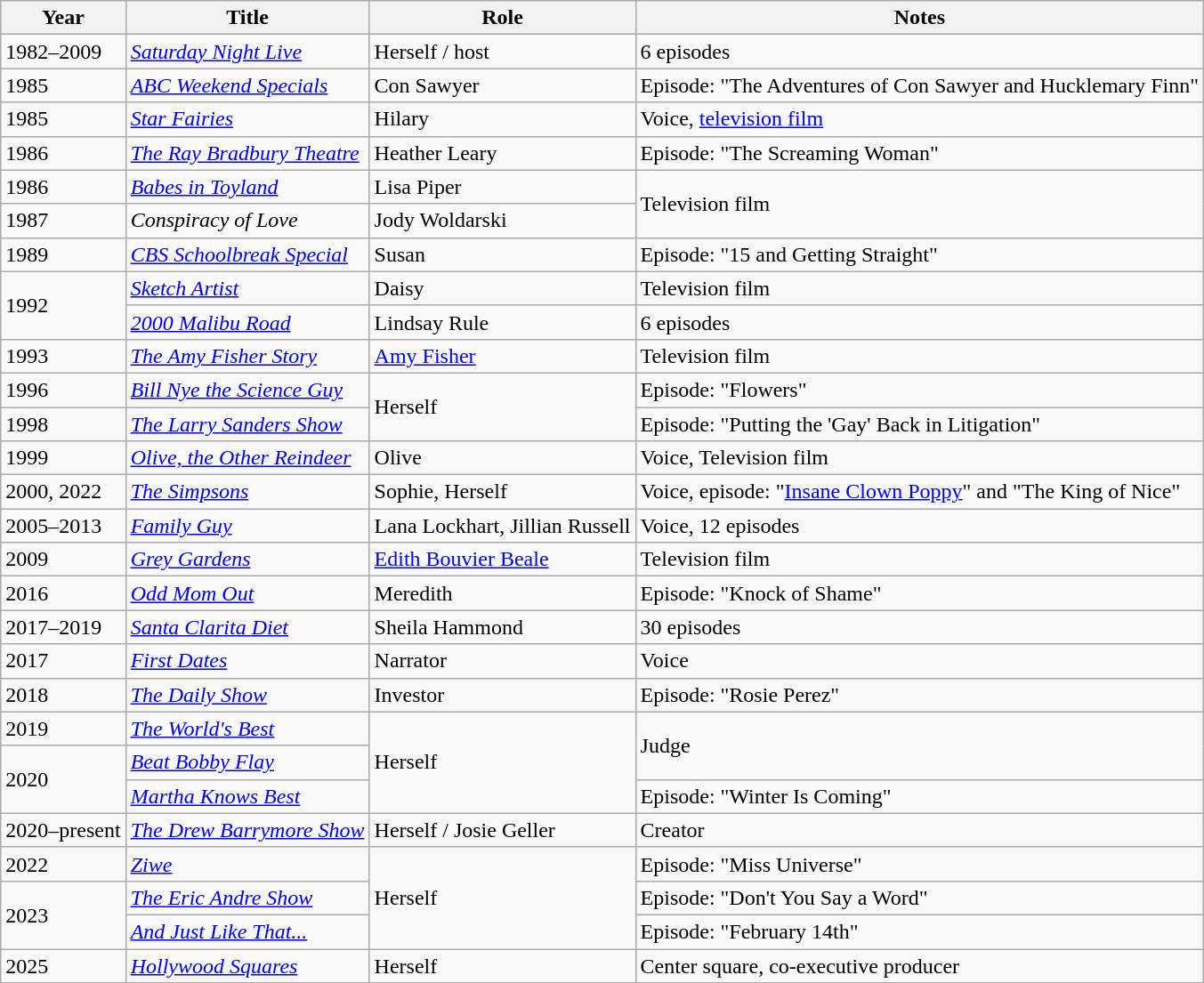<table class="wikitable sortable">
<tr>
<th>Year</th>
<th>Title</th>
<th>Role</th>
<th class="unsortable">Notes</th>
</tr>
<tr>
<td>1982–2009</td>
<td><em><a href='#'>Saturday Night Live</a></em></td>
<td>Herself / host</td>
<td>6 episodes</td>
</tr>
<tr>
<td>1985</td>
<td><em><a href='#'>ABC Weekend Specials</a></em></td>
<td>Con Sawyer</td>
<td>Episode: "The Adventures of Con Sawyer and Hucklemary Finn"</td>
</tr>
<tr>
<td>1985</td>
<td><em><a href='#'>Star Fairies</a></em></td>
<td>Hilary</td>
<td>Voice, <a href='#'>television film</a></td>
</tr>
<tr>
<td>1986</td>
<td><em><a href='#'>The Ray Bradbury Theatre</a></em></td>
<td>Heather Leary</td>
<td>Episode: "The Screaming Woman"</td>
</tr>
<tr>
<td>1986</td>
<td><em><a href='#'>Babes in Toyland</a></em></td>
<td>Lisa Piper</td>
<td rowspan="2">Television film</td>
</tr>
<tr>
<td>1987</td>
<td><em>Conspiracy of Love</em></td>
<td>Jody Woldarski</td>
</tr>
<tr>
<td>1989</td>
<td><em><a href='#'>CBS Schoolbreak Special</a></em></td>
<td>Susan</td>
<td>Episode: "15 and Getting Straight"</td>
</tr>
<tr>
<td rowspan="2">1992</td>
<td><em><a href='#'>Sketch Artist</a></em></td>
<td>Daisy</td>
<td>Television film</td>
</tr>
<tr>
<td><em><a href='#'>2000 Malibu Road</a></em></td>
<td>Lindsay Rule</td>
<td>6 episodes</td>
</tr>
<tr>
<td>1993</td>
<td><em><a href='#'>The Amy Fisher Story</a></em></td>
<td><a href='#'>Amy Fisher</a></td>
<td>Television film</td>
</tr>
<tr>
<td>1996</td>
<td><em><a href='#'>Bill Nye the Science Guy</a></em></td>
<td rowspan="2">Herself</td>
<td>Episode: "Flowers"</td>
</tr>
<tr>
<td>1998</td>
<td><em><a href='#'>The Larry Sanders Show</a></em></td>
<td>Episode: "Putting the 'Gay' Back in Litigation"</td>
</tr>
<tr>
<td>1999</td>
<td><em><a href='#'>Olive, the Other Reindeer</a></em></td>
<td>Olive</td>
<td>Voice, Television film</td>
</tr>
<tr>
<td>2000, 2022</td>
<td><em><a href='#'>The Simpsons</a></em></td>
<td>Sophie, Herself</td>
<td>Voice, episode: "<a href='#'>Insane Clown Poppy</a>" and "The King of Nice"</td>
</tr>
<tr>
<td>2005–2013</td>
<td><em><a href='#'>Family Guy</a></em></td>
<td>Lana Lockhart, Jillian Russell</td>
<td>Voice, 12 episodes</td>
</tr>
<tr>
<td>2009</td>
<td><em><a href='#'>Grey Gardens</a></em></td>
<td><a href='#'>Edith Bouvier Beale</a></td>
<td>Television film</td>
</tr>
<tr>
<td>2016</td>
<td><em><a href='#'>Odd Mom Out</a></em></td>
<td>Meredith</td>
<td>Episode: "Knock of Shame"</td>
</tr>
<tr>
<td>2017–2019</td>
<td><em><a href='#'>Santa Clarita Diet</a></em></td>
<td>Sheila Hammond</td>
<td>30 episodes</td>
</tr>
<tr>
<td>2017</td>
<td><em><a href='#'>First Dates</a></em></td>
<td>Narrator</td>
<td>Voice</td>
</tr>
<tr>
<td>2018</td>
<td><em><a href='#'>The Daily Show</a></em></td>
<td>Investor</td>
<td>Episode: "Rosie Perez"</td>
</tr>
<tr>
<td>2019</td>
<td><em><a href='#'>The World's Best</a></em></td>
<td rowspan="3">Herself</td>
<td rowspan="2">Judge</td>
</tr>
<tr>
<td rowspan="2">2020</td>
<td><em><a href='#'>Beat Bobby Flay</a></em></td>
</tr>
<tr>
<td><em><a href='#'>Martha Knows Best</a></em></td>
<td>Episode: "Winter Is Coming"</td>
</tr>
<tr>
<td>2020–present</td>
<td><em><a href='#'>The Drew Barrymore Show</a></em></td>
<td>Herself / Josie Geller</td>
<td>Creator</td>
</tr>
<tr>
<td>2022</td>
<td><em><a href='#'>Ziwe</a></em></td>
<td rowspan="3">Herself</td>
<td>Episode: "Miss Universe"</td>
</tr>
<tr>
<td rowspan="2">2023</td>
<td><em><a href='#'>The Eric Andre Show</a></em></td>
<td>Episode: "Don't You Say a Word"</td>
</tr>
<tr>
<td><em><a href='#'>And Just Like That...</a></em></td>
<td>Episode: "February 14th"</td>
</tr>
<tr>
<td>2025</td>
<td><em><a href='#'>Hollywood Squares</a></em></td>
<td>Herself</td>
<td>Center square, co-executive producer</td>
</tr>
</table>
